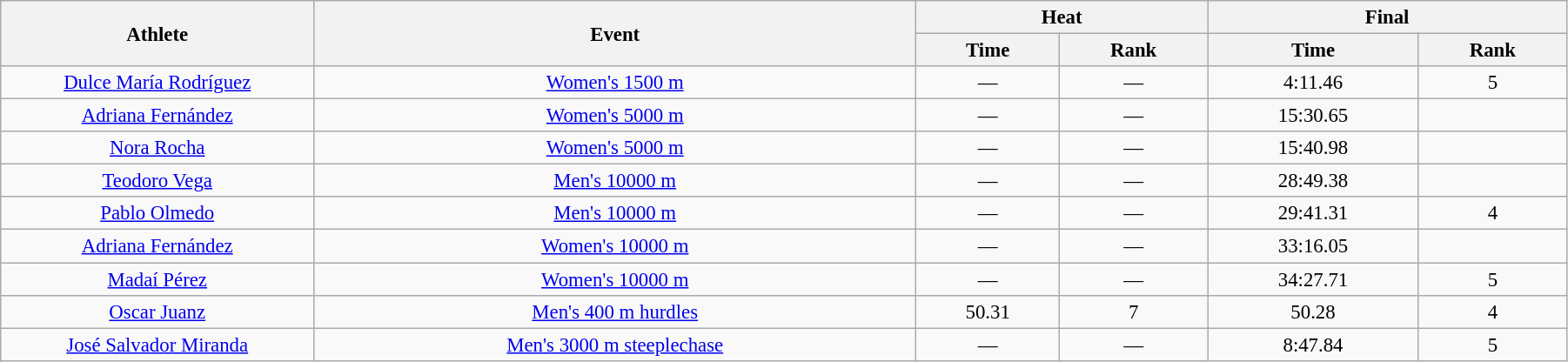<table class="wikitable" style="font-size:95%; text-align:center;" width="95%">
<tr>
<th rowspan="2">Athlete</th>
<th rowspan="2">Event</th>
<th colspan="2">Heat</th>
<th colspan="2">Final</th>
</tr>
<tr>
<th>Time</th>
<th>Rank</th>
<th>Time</th>
<th>Rank</th>
</tr>
<tr>
<td width=20%><a href='#'>Dulce María Rodríguez</a></td>
<td><a href='#'>Women's 1500 m</a></td>
<td>—</td>
<td>—</td>
<td>4:11.46</td>
<td>5</td>
</tr>
<tr>
<td width=20%><a href='#'>Adriana Fernández</a></td>
<td><a href='#'>Women's 5000 m</a></td>
<td>—</td>
<td>—</td>
<td>15:30.65</td>
<td></td>
</tr>
<tr>
<td width=20%><a href='#'>Nora Rocha</a></td>
<td><a href='#'>Women's 5000 m</a></td>
<td>—</td>
<td>—</td>
<td>15:40.98</td>
<td></td>
</tr>
<tr>
<td width=20%><a href='#'>Teodoro Vega</a></td>
<td><a href='#'>Men's 10000 m</a></td>
<td>—</td>
<td>—</td>
<td>28:49.38</td>
<td></td>
</tr>
<tr>
<td width=20%><a href='#'>Pablo Olmedo</a></td>
<td><a href='#'>Men's 10000 m</a></td>
<td>—</td>
<td>—</td>
<td>29:41.31</td>
<td>4</td>
</tr>
<tr>
<td width=20%><a href='#'>Adriana Fernández</a></td>
<td><a href='#'>Women's 10000 m</a></td>
<td>—</td>
<td>—</td>
<td>33:16.05</td>
<td></td>
</tr>
<tr>
<td width=20%><a href='#'>Madaí Pérez</a></td>
<td><a href='#'>Women's 10000 m</a></td>
<td>—</td>
<td>—</td>
<td>34:27.71</td>
<td>5</td>
</tr>
<tr>
<td width=20%><a href='#'>Oscar Juanz</a></td>
<td><a href='#'>Men's 400 m hurdles</a></td>
<td>50.31</td>
<td>7</td>
<td>50.28</td>
<td>4</td>
</tr>
<tr>
<td width=20%><a href='#'>José Salvador Miranda</a></td>
<td><a href='#'>Men's 3000 m steeplechase</a></td>
<td>—</td>
<td>—</td>
<td>8:47.84</td>
<td>5</td>
</tr>
</table>
